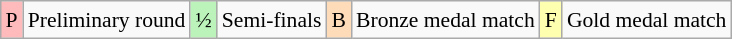<table class="wikitable" style="margin:0.5em auto; font-size:90%; line-height:1.25em;">
<tr>
<td bgcolor="#FFBBBB" align=center>P</td>
<td>Preliminary round</td>
<td bgcolor="#BBF3BB" align=center>½</td>
<td>Semi-finals</td>
<td bgcolor="#FEDCBA" align=center>B</td>
<td>Bronze medal match</td>
<td bgcolor="#FFFFB" align=center>F</td>
<td>Gold medal match</td>
</tr>
</table>
